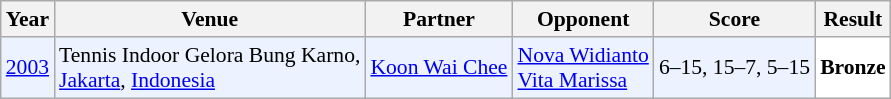<table class="sortable wikitable" style="font-size: 90%;">
<tr>
<th>Year</th>
<th>Venue</th>
<th>Partner</th>
<th>Opponent</th>
<th>Score</th>
<th>Result</th>
</tr>
<tr style="background:#ECF2FF">
<td align="center"><a href='#'>2003</a></td>
<td align="left">Tennis Indoor Gelora Bung Karno,<br><a href='#'>Jakarta</a>, <a href='#'>Indonesia</a></td>
<td align="left"> <a href='#'>Koon Wai Chee</a></td>
<td align="left"> <a href='#'>Nova Widianto</a> <br>  <a href='#'>Vita Marissa</a></td>
<td align="left">6–15, 15–7, 5–15</td>
<td style="text-align:left; background:white"> <strong>Bronze</strong></td>
</tr>
</table>
